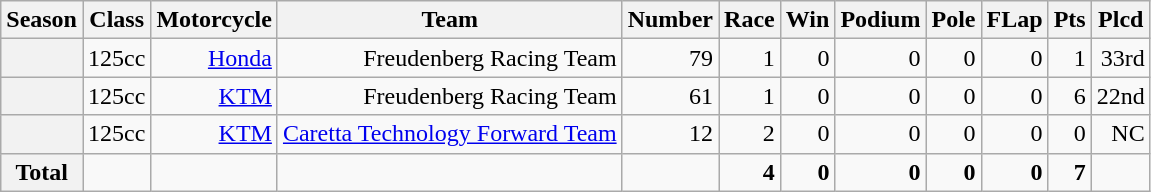<table class="wikitable">
<tr>
<th>Season</th>
<th>Class</th>
<th>Motorcycle</th>
<th>Team</th>
<th>Number</th>
<th>Race</th>
<th>Win</th>
<th>Podium</th>
<th>Pole</th>
<th>FLap</th>
<th>Pts</th>
<th>Plcd</th>
</tr>
<tr align="right">
<th></th>
<td>125cc</td>
<td><a href='#'>Honda</a></td>
<td>Freudenberg Racing Team</td>
<td>79</td>
<td>1</td>
<td>0</td>
<td>0</td>
<td>0</td>
<td>0</td>
<td>1</td>
<td>33rd</td>
</tr>
<tr align="right">
<th></th>
<td>125cc</td>
<td><a href='#'>KTM</a></td>
<td>Freudenberg Racing Team</td>
<td>61</td>
<td>1</td>
<td>0</td>
<td>0</td>
<td>0</td>
<td>0</td>
<td>6</td>
<td>22nd</td>
</tr>
<tr align="right">
<th></th>
<td>125cc</td>
<td><a href='#'>KTM</a></td>
<td><a href='#'>Caretta Technology Forward Team</a></td>
<td>12</td>
<td>2</td>
<td>0</td>
<td>0</td>
<td>0</td>
<td>0</td>
<td>0</td>
<td>NC</td>
</tr>
<tr align="right">
<th>Total</th>
<td></td>
<td></td>
<td></td>
<td></td>
<td><strong>4</strong></td>
<td><strong>0</strong></td>
<td><strong>0</strong></td>
<td><strong>0</strong></td>
<td><strong>0</strong></td>
<td><strong>7</strong></td>
<td></td>
</tr>
</table>
